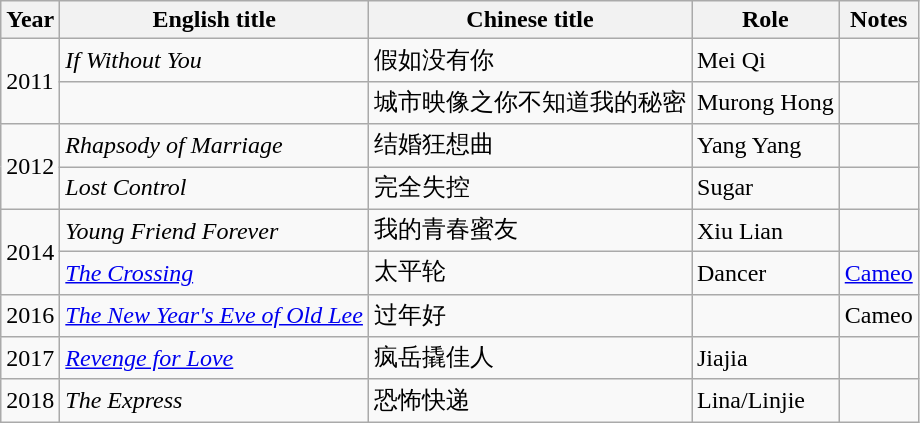<table class="wikitable">
<tr>
<th>Year</th>
<th>English title</th>
<th>Chinese title</th>
<th>Role</th>
<th>Notes</th>
</tr>
<tr>
<td rowspan=2>2011</td>
<td><em>If Without You</em></td>
<td>假如没有你</td>
<td>Mei Qi</td>
<td></td>
</tr>
<tr>
<td></td>
<td>城市映像之你不知道我的秘密</td>
<td>Murong Hong</td>
<td></td>
</tr>
<tr>
<td rowspan=2>2012</td>
<td><em>Rhapsody of Marriage</em></td>
<td>结婚狂想曲</td>
<td>Yang Yang</td>
<td></td>
</tr>
<tr>
<td><em>Lost Control</em></td>
<td>完全失控</td>
<td>Sugar</td>
<td></td>
</tr>
<tr>
<td rowspan=2>2014</td>
<td><em>Young Friend Forever</em></td>
<td>我的青春蜜友</td>
<td>Xiu Lian</td>
<td></td>
</tr>
<tr>
<td><em><a href='#'>The Crossing</a></em></td>
<td>太平轮</td>
<td>Dancer</td>
<td><a href='#'>Cameo</a></td>
</tr>
<tr>
<td>2016</td>
<td><em><a href='#'>The New Year's Eve of Old Lee</a></em></td>
<td>过年好</td>
<td></td>
<td>Cameo</td>
</tr>
<tr>
<td>2017</td>
<td><em><a href='#'>Revenge for Love</a></em></td>
<td>疯岳撬佳人</td>
<td>Jiajia</td>
<td></td>
</tr>
<tr>
<td>2018</td>
<td><em>The Express</em></td>
<td>恐怖快递</td>
<td>Lina/Linjie</td>
<td></td>
</tr>
</table>
